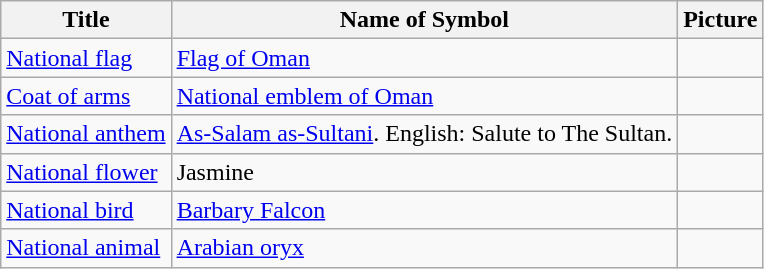<table class="wikitable">
<tr>
<th>Title</th>
<th>Name of Symbol</th>
<th>Picture</th>
</tr>
<tr>
<td><a href='#'>National flag</a></td>
<td><a href='#'>Flag of Oman</a></td>
<td></td>
</tr>
<tr>
<td><a href='#'>Coat of arms</a></td>
<td><a href='#'>National emblem of Oman</a></td>
<td></td>
</tr>
<tr>
<td><a href='#'>National anthem</a></td>
<td><a href='#'>As-Salam as-Sultani</a>. English: Salute to The Sultan.</td>
<td></td>
</tr>
<tr>
<td><a href='#'>National flower</a></td>
<td>Jasmine</td>
<td></td>
</tr>
<tr>
<td><a href='#'>National bird</a></td>
<td><a href='#'>Barbary Falcon</a></td>
<td></td>
</tr>
<tr>
<td><a href='#'>National animal</a></td>
<td><a href='#'>Arabian oryx</a></td>
<td></td>
</tr>
</table>
